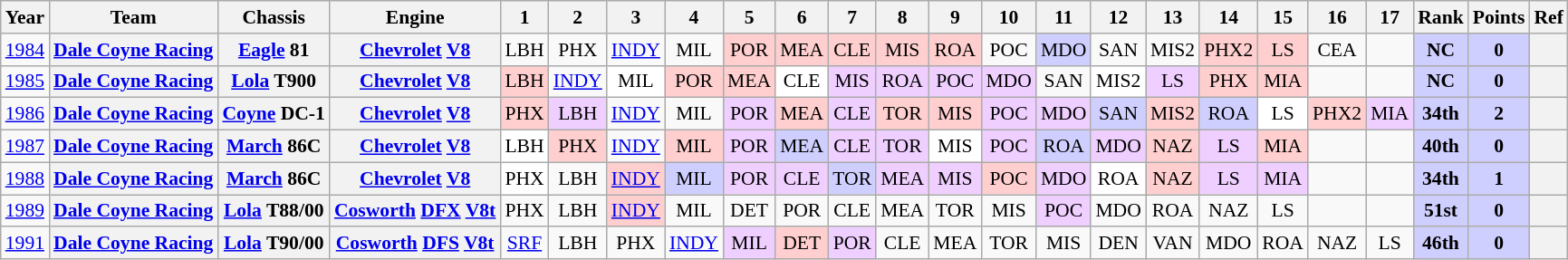<table class="wikitable" style="text-align:center; font-size:90%">
<tr>
<th>Year</th>
<th>Team</th>
<th>Chassis</th>
<th>Engine</th>
<th>1</th>
<th>2</th>
<th>3</th>
<th>4</th>
<th>5</th>
<th>6</th>
<th>7</th>
<th>8</th>
<th>9</th>
<th>10</th>
<th>11</th>
<th>12</th>
<th>13</th>
<th>14</th>
<th>15</th>
<th>16</th>
<th>17</th>
<th>Rank</th>
<th>Points</th>
<th>Ref</th>
</tr>
<tr>
<td><a href='#'>1984</a></td>
<th><a href='#'>Dale Coyne Racing</a></th>
<th><a href='#'>Eagle</a> 81</th>
<th><a href='#'>Chevrolet</a> <a href='#'>V8</a></th>
<td>LBH</td>
<td>PHX</td>
<td><a href='#'>INDY</a></td>
<td>MIL</td>
<td style="background:#FFCFCF;">POR<br></td>
<td style="background:#FFCFCF;">MEA<br></td>
<td style="background:#FFCFCF;">CLE<br></td>
<td style="background:#FFCFCF;">MIS<br></td>
<td style="background:#FFCFCF;">ROA<br></td>
<td>POC</td>
<td style="background:#CFCFFF;">MDO<br></td>
<td>SAN</td>
<td>MIS2</td>
<td style="background:#FFCFCF;">PHX2<br></td>
<td style="background:#FFCFCF;">LS<br></td>
<td>CEA</td>
<td></td>
<td style="background:#CFCFFF;"><strong>NC</strong></td>
<td style="background:#CFCFFF;"><strong>0</strong></td>
<th></th>
</tr>
<tr>
<td><a href='#'>1985</a></td>
<th><a href='#'>Dale Coyne Racing</a></th>
<th><a href='#'>Lola</a> T900</th>
<th><a href='#'>Chevrolet</a> <a href='#'>V8</a></th>
<td style="background:#FFCFCF;">LBH<br></td>
<td><a href='#'>INDY</a></td>
<td style="background:#FFFFFF;">MIL<br></td>
<td style="background:#FFCFCF;">POR<br></td>
<td style="background:#FFCFCF;">MEA<br></td>
<td style="background:#FFFFFF;">CLE<br></td>
<td style="background:#EFCFFF;">MIS<br></td>
<td style="background:#EFCFFF;">ROA<br></td>
<td style="background:#EFCFFF;">POC<br></td>
<td style="background:#EFCFFF;">MDO<br></td>
<td>SAN</td>
<td style="background:#FFFFFF;">MIS2<br></td>
<td style="background:#EFCFFF;">LS<br></td>
<td style="background:#FFCFCF;">PHX<br></td>
<td style="background:#FFCFCF;">MIA<br></td>
<td></td>
<td></td>
<td style="background:#CFCFFF;"><strong>NC</strong></td>
<td style="background:#CFCFFF;"><strong>0</strong></td>
<th></th>
</tr>
<tr>
<td><a href='#'>1986</a></td>
<th><a href='#'>Dale Coyne Racing</a></th>
<th><a href='#'>Coyne</a> DC-1</th>
<th><a href='#'>Chevrolet</a> <a href='#'>V8</a></th>
<td style="background:#FFCFCF;">PHX<br></td>
<td style="background:#EFCFFF;">LBH<br></td>
<td><a href='#'>INDY</a></td>
<td>MIL</td>
<td style="background:#EFCFFF;">POR<br></td>
<td style="background:#FFCFCF;">MEA<br></td>
<td style="background:#EFCFFF;">CLE<br></td>
<td style="background:#FFCFCF;">TOR<br></td>
<td style="background:#FFCFCF;">MIS<br></td>
<td style="background:#EFCFFF;">POC<br></td>
<td style="background:#EFCFFF;">MDO<br></td>
<td style="background:#CFCFFF;">SAN<br></td>
<td style="background:#FFCFCF;">MIS2<br></td>
<td style="background:#CFCFFF;">ROA<br></td>
<td style="background:#FFFFFF;">LS<br></td>
<td style="background:#FFCFCF;">PHX2<br></td>
<td style="background:#EFCFFF;">MIA<br></td>
<td style="background:#CFCFFF;"><strong>34th</strong></td>
<td style="background:#CFCFFF;"><strong>2</strong></td>
<th></th>
</tr>
<tr>
<td><a href='#'>1987</a></td>
<th><a href='#'>Dale Coyne Racing</a></th>
<th><a href='#'>March</a> 86C</th>
<th><a href='#'>Chevrolet</a> <a href='#'>V8</a></th>
<td style="background:#FFFFFF;">LBH<br></td>
<td style="background:#FFCFCF;">PHX<br></td>
<td><a href='#'>INDY</a></td>
<td style="background:#FFCFCF;">MIL<br></td>
<td style="background:#EFCFFF;">POR<br></td>
<td style="background:#CFCFFF;">MEA<br></td>
<td style="background:#EFCFFF;">CLE<br></td>
<td style="background:#EFCFFF;">TOR<br></td>
<td style="background:#FFFFFF;">MIS<br></td>
<td style="background:#EFCFFF;">POC<br></td>
<td style="background:#CFCFFF;">ROA<br></td>
<td style="background:#EFCFFF;">MDO<br></td>
<td style="background:#FFCFCF;">NAZ<br></td>
<td style="background:#EFCFFF;">LS<br></td>
<td style="background:#FFCFCF;">MIA<br></td>
<td></td>
<td></td>
<td style="background:#CFCFFF;"><strong>40th</strong></td>
<td style="background:#CFCFFF;"><strong>0</strong></td>
<th></th>
</tr>
<tr>
<td><a href='#'>1988</a></td>
<th><a href='#'>Dale Coyne Racing</a></th>
<th><a href='#'>March</a> 86C</th>
<th><a href='#'>Chevrolet</a> <a href='#'>V8</a></th>
<td style="background:#FFFFFF;">PHX<br></td>
<td>LBH</td>
<td style="background:#FFCFCF;"><a href='#'>INDY</a><br></td>
<td style="background:#CFCFFF;">MIL<br></td>
<td style="background:#EFCFFF;">POR<br></td>
<td style="background:#EFCFFF;">CLE<br></td>
<td style="background:#CFCFFF;">TOR<br></td>
<td style="background:#EFCFFF;">MEA<br></td>
<td style="background:#EFCFFF;">MIS<br></td>
<td style="background:#FFCFCF;">POC<br></td>
<td style="background:#EFCFFF;">MDO<br></td>
<td style="background:#FFFFFF;">ROA<br></td>
<td style="background:#FFCFCF;">NAZ<br></td>
<td style="background:#EFCFFF;">LS<br></td>
<td style="background:#EFCFFF;">MIA<br></td>
<td></td>
<td></td>
<td style="background:#CFCFFF;"><strong>34th</strong></td>
<td style="background:#CFCFFF;"><strong>1</strong></td>
<th></th>
</tr>
<tr>
<td><a href='#'>1989</a></td>
<th><a href='#'>Dale Coyne Racing</a></th>
<th><a href='#'>Lola</a> T88/00</th>
<th><a href='#'>Cosworth</a> <a href='#'>DFX</a> <a href='#'>V8</a><a href='#'>t</a></th>
<td>PHX</td>
<td>LBH</td>
<td style="background:#FFCFCF;"><a href='#'>INDY</a><br></td>
<td>MIL</td>
<td>DET</td>
<td>POR</td>
<td>CLE</td>
<td>MEA</td>
<td>TOR</td>
<td>MIS</td>
<td style="background:#EFCFFF;">POC<br></td>
<td>MDO</td>
<td>ROA</td>
<td>NAZ</td>
<td>LS</td>
<td></td>
<td></td>
<td style="background:#CFCFFF;"><strong>51st</strong></td>
<td style="background:#CFCFFF;"><strong>0</strong></td>
<th></th>
</tr>
<tr>
<td><a href='#'>1991</a></td>
<th><a href='#'>Dale Coyne Racing</a></th>
<th><a href='#'>Lola</a> T90/00</th>
<th><a href='#'>Cosworth</a> <a href='#'>DFS</a> <a href='#'>V8</a><a href='#'>t</a></th>
<td><a href='#'>SRF</a></td>
<td>LBH</td>
<td>PHX</td>
<td><a href='#'>INDY</a></td>
<td style="background:#EFCFFF;">MIL<br></td>
<td style="background:#FFCFCF;">DET<br></td>
<td style="background:#EFCFFF;">POR<br></td>
<td>CLE</td>
<td>MEA</td>
<td>TOR</td>
<td>MIS</td>
<td>DEN</td>
<td>VAN</td>
<td>MDO</td>
<td>ROA</td>
<td>NAZ</td>
<td>LS</td>
<td style="background:#CFCFFF;"><strong>46th</strong></td>
<td style="background:#CFCFFF;"><strong>0</strong></td>
<th></th>
</tr>
</table>
